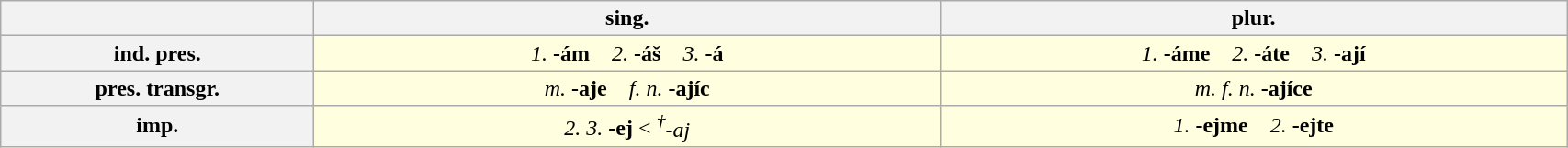<table class="wikitable" border="1" width=90% style="text-align:center; background:lightyellow">
<tr>
<th></th>
<th width=40%>sing.</th>
<th width=40%>plur.</th>
</tr>
<tr>
<th>ind. pres.</th>
<td><em>1.</em> <strong>-ám</strong>    <em>2.</em> <strong>-áš</strong>    <em>3.</em> <strong>-á</strong></td>
<td><em>1.</em> <strong>-áme</strong>    <em>2.</em> <strong>-áte</strong>    <em>3.</em> <strong>-ají</strong></td>
</tr>
<tr>
<th>pres. transgr.</th>
<td><em>m.</em> <strong>-aje</strong>    <em>f. n. </em> <strong>-ajíc</strong></td>
<td><em>m. f. n.</em> <strong>-ajíce</strong></td>
</tr>
<tr>
<th>imp.</th>
<td><em>2. 3.</em> <strong>-ej</strong> < <em><sup>†</sup>-aj</em></td>
<td><em>1.</em> <strong>-ejme</strong>    <em>2.</em> <strong>-ejte</strong></td>
</tr>
</table>
